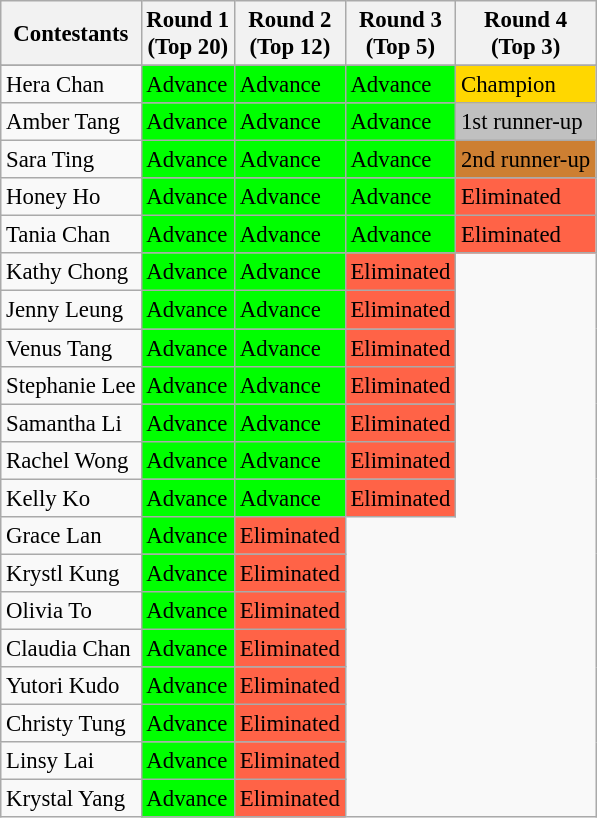<table class="wikitable" style="font-size: 95%;">
<tr>
<th>Contestants</th>
<th>Round 1 <br>(Top 20)<br></th>
<th>Round 2<br>(Top 12)<br></th>
<th>Round 3<br>(Top 5)<br></th>
<th>Round 4<br>(Top 3)<br></th>
</tr>
<tr>
</tr>
<tr>
<td>Hera Chan</td>
<td bgcolor="lime">Advance</td>
<td bgcolor="lime">Advance</td>
<td bgcolor="lime">Advance</td>
<td bgcolor="gold">Champion</td>
</tr>
<tr>
<td>Amber Tang</td>
<td bgcolor="lime">Advance</td>
<td bgcolor="lime">Advance</td>
<td bgcolor="lime">Advance</td>
<td bgcolor="silver">1st runner-up</td>
</tr>
<tr>
<td>Sara Ting</td>
<td bgcolor="lime">Advance</td>
<td bgcolor="lime">Advance</td>
<td bgcolor="lime">Advance</td>
<td bgcolor="CD7F32">2nd runner-up</td>
</tr>
<tr>
<td>Honey Ho</td>
<td bgcolor="lime">Advance</td>
<td bgcolor="lime">Advance</td>
<td bgcolor="lime">Advance</td>
<td bgcolor="tomato">Eliminated</td>
</tr>
<tr>
<td>Tania Chan</td>
<td bgcolor="lime">Advance</td>
<td bgcolor="lime">Advance</td>
<td bgcolor="lime">Advance</td>
<td bgcolor="tomato">Eliminated</td>
</tr>
<tr>
<td>Kathy Chong</td>
<td bgcolor="lime">Advance</td>
<td bgcolor="lime">Advance</td>
<td bgcolor="tomato">Eliminated</td>
</tr>
<tr>
<td>Jenny Leung</td>
<td bgcolor="lime">Advance</td>
<td bgcolor="lime">Advance</td>
<td bgcolor="tomato">Eliminated</td>
</tr>
<tr>
<td>Venus Tang</td>
<td bgcolor="lime">Advance</td>
<td bgcolor="lime">Advance</td>
<td bgcolor="tomato">Eliminated</td>
</tr>
<tr>
<td>Stephanie Lee</td>
<td bgcolor="lime">Advance</td>
<td bgcolor="lime">Advance</td>
<td bgcolor="tomato">Eliminated</td>
</tr>
<tr>
<td>Samantha Li</td>
<td bgcolor="lime">Advance</td>
<td bgcolor="lime">Advance</td>
<td bgcolor="tomato">Eliminated</td>
</tr>
<tr>
<td>Rachel Wong</td>
<td bgcolor="lime">Advance</td>
<td bgcolor="lime">Advance</td>
<td bgcolor="tomato">Eliminated</td>
</tr>
<tr>
<td>Kelly Ko</td>
<td bgcolor="lime">Advance</td>
<td bgcolor="lime">Advance</td>
<td bgcolor="tomato">Eliminated</td>
</tr>
<tr>
<td>Grace Lan</td>
<td bgcolor="lime">Advance</td>
<td bgcolor="tomato">Eliminated</td>
</tr>
<tr>
<td>Krystl Kung</td>
<td bgcolor="lime">Advance</td>
<td bgcolor="tomato">Eliminated</td>
</tr>
<tr>
<td>Olivia To</td>
<td bgcolor="lime">Advance</td>
<td bgcolor="tomato">Eliminated</td>
</tr>
<tr>
<td>Claudia Chan</td>
<td bgcolor="lime">Advance</td>
<td bgcolor="tomato">Eliminated</td>
</tr>
<tr>
<td>Yutori Kudo</td>
<td bgcolor="lime">Advance</td>
<td bgcolor="tomato">Eliminated</td>
</tr>
<tr>
<td>Christy Tung</td>
<td bgcolor="lime">Advance</td>
<td bgcolor="tomato">Eliminated</td>
</tr>
<tr>
<td>Linsy Lai</td>
<td bgcolor="lime">Advance</td>
<td bgcolor="tomato">Eliminated</td>
</tr>
<tr>
<td>Krystal Yang</td>
<td bgcolor="lime">Advance</td>
<td bgcolor="tomato">Eliminated</td>
</tr>
</table>
